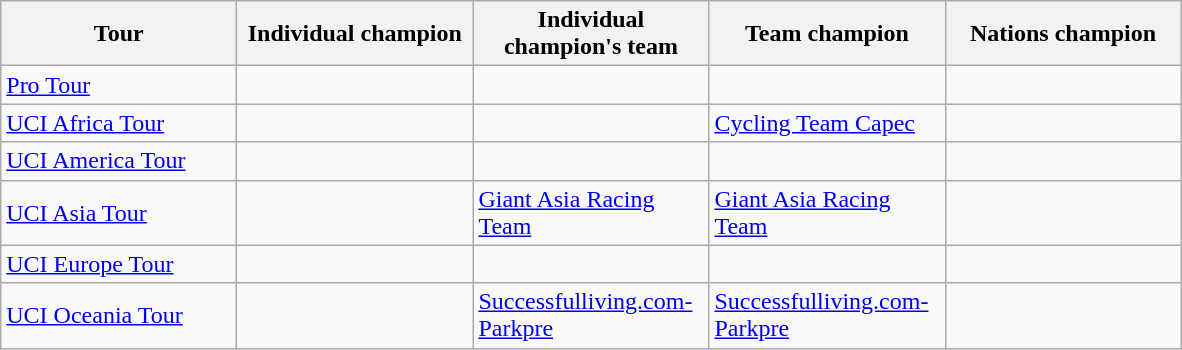<table class="wikitable sortable">
<tr>
<th width="150px">Tour</th>
<th width="150px">Individual champion</th>
<th width="150px">Individual champion's team</th>
<th width="150px">Team champion</th>
<th width="150px">Nations champion</th>
</tr>
<tr>
<td><a href='#'>Pro Tour</a></td>
<td></td>
<td></td>
<td></td>
<td></td>
</tr>
<tr>
<td><a href='#'>UCI Africa Tour</a></td>
<td></td>
<td></td>
<td><a href='#'>Cycling Team Capec</a></td>
<td></td>
</tr>
<tr>
<td><a href='#'>UCI America Tour</a></td>
<td></td>
<td></td>
<td></td>
<td></td>
</tr>
<tr>
<td><a href='#'>UCI Asia Tour</a></td>
<td></td>
<td><a href='#'>Giant Asia Racing Team</a></td>
<td><a href='#'>Giant Asia Racing Team</a></td>
<td></td>
</tr>
<tr>
<td><a href='#'>UCI Europe Tour</a></td>
<td></td>
<td></td>
<td></td>
<td></td>
</tr>
<tr>
<td><a href='#'>UCI Oceania Tour</a></td>
<td></td>
<td><a href='#'>Successfulliving.com-Parkpre</a></td>
<td><a href='#'>Successfulliving.com-Parkpre</a></td>
<td></td>
</tr>
</table>
